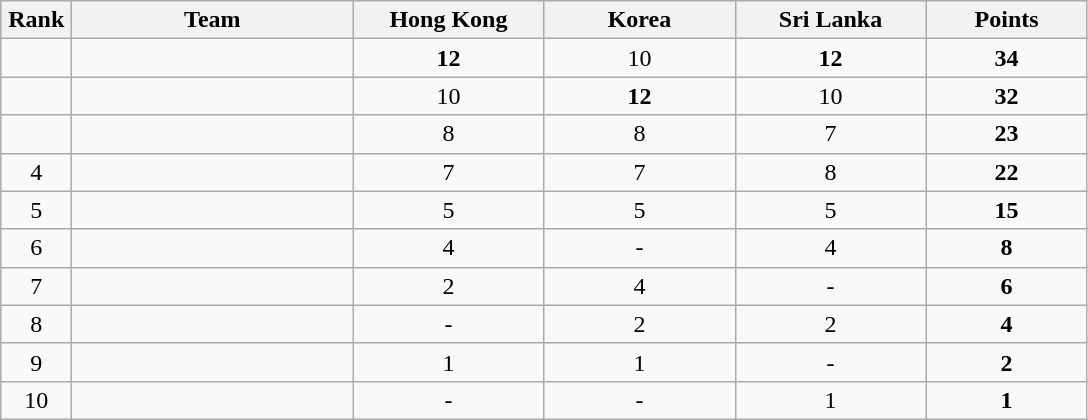<table class="wikitable" style="text-align: center;">
<tr>
<th width=40>Rank</th>
<th width=180>Team</th>
<th width=120>Hong Kong</th>
<th width=120>Korea</th>
<th width=120>Sri Lanka</th>
<th width=100>Points</th>
</tr>
<tr>
<td></td>
<td align=left></td>
<td><strong>12</strong></td>
<td>10</td>
<td><strong>12</strong></td>
<td><strong>34</strong></td>
</tr>
<tr>
<td></td>
<td align=left></td>
<td>10</td>
<td><strong>12</strong></td>
<td>10</td>
<td><strong>32</strong></td>
</tr>
<tr>
<td></td>
<td align=left></td>
<td>8</td>
<td>8</td>
<td>7</td>
<td><strong>23</strong></td>
</tr>
<tr>
<td>4</td>
<td align=left></td>
<td>7</td>
<td>7</td>
<td>8</td>
<td><strong>22</strong></td>
</tr>
<tr>
<td>5</td>
<td align=left></td>
<td>5</td>
<td>5</td>
<td>5</td>
<td><strong>15</strong></td>
</tr>
<tr>
<td>6</td>
<td align=left></td>
<td>4</td>
<td>-</td>
<td>4</td>
<td><strong>8</strong></td>
</tr>
<tr>
<td>7</td>
<td align=left></td>
<td>2</td>
<td>4</td>
<td>-</td>
<td><strong>6</strong></td>
</tr>
<tr>
<td>8</td>
<td align=left></td>
<td>-</td>
<td>2</td>
<td>2</td>
<td><strong>4</strong></td>
</tr>
<tr>
<td>9</td>
<td align=left></td>
<td>1</td>
<td>1</td>
<td>-</td>
<td><strong>2</strong></td>
</tr>
<tr>
<td>10</td>
<td align=left></td>
<td>-</td>
<td>-</td>
<td>1</td>
<td><strong>1</strong></td>
</tr>
</table>
